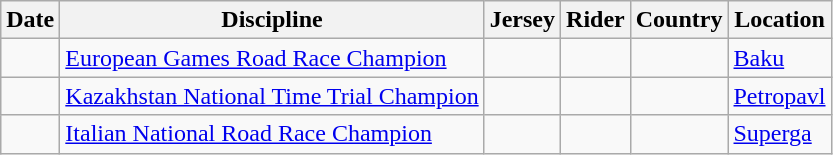<table class="wikitable">
<tr>
<th>Date</th>
<th>Discipline</th>
<th>Jersey</th>
<th>Rider</th>
<th>Country</th>
<th>Location</th>
</tr>
<tr>
<td></td>
<td><a href='#'>European Games Road Race Champion</a></td>
<td></td>
<td></td>
<td></td>
<td><a href='#'>Baku</a></td>
</tr>
<tr>
<td></td>
<td><a href='#'>Kazakhstan National Time Trial Champion</a></td>
<td></td>
<td></td>
<td></td>
<td><a href='#'>Petropavl</a></td>
</tr>
<tr>
<td></td>
<td><a href='#'>Italian National Road Race Champion</a></td>
<td></td>
<td></td>
<td></td>
<td><a href='#'>Superga</a></td>
</tr>
</table>
